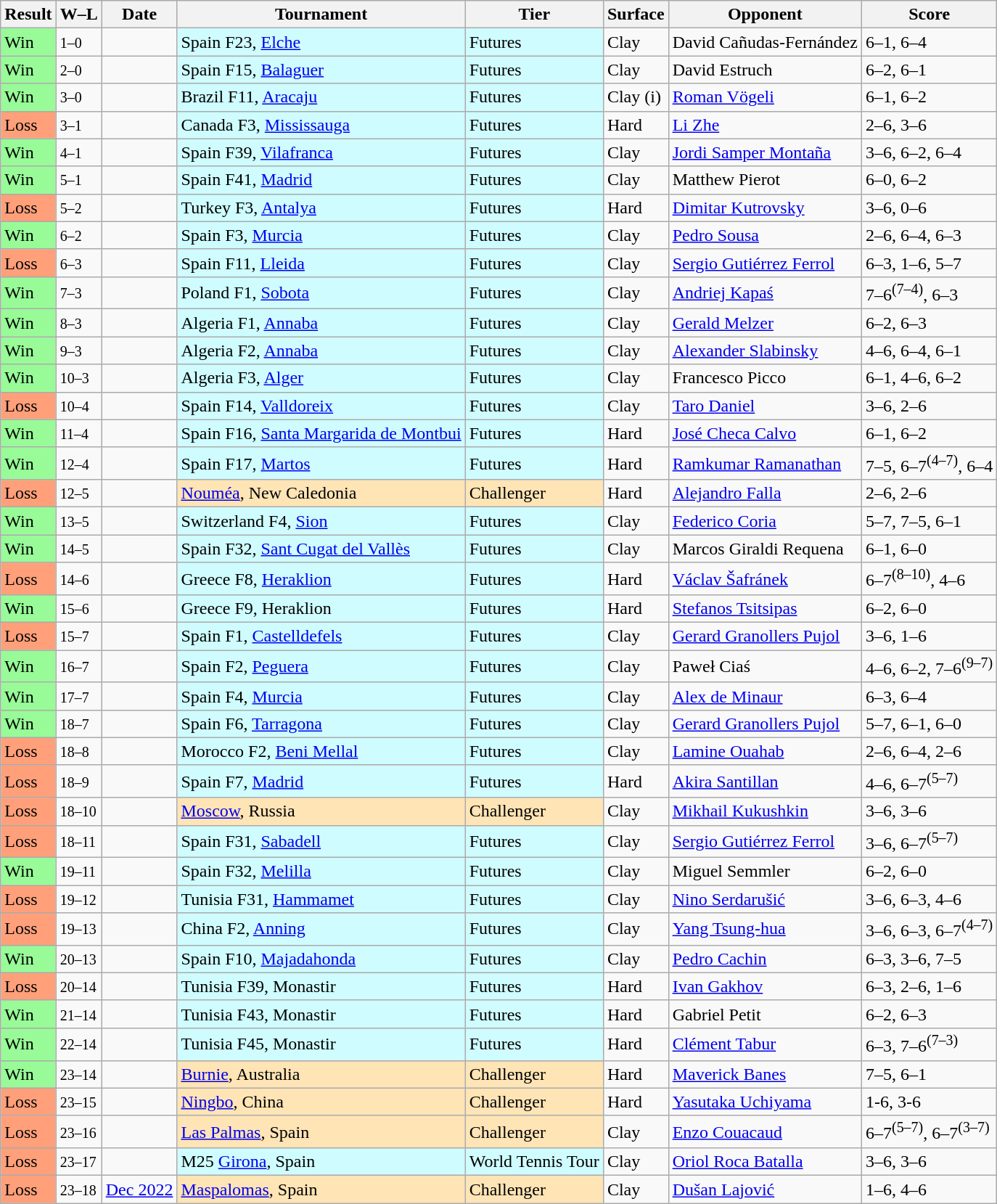<table class="sortable wikitable">
<tr>
<th>Result</th>
<th class="unsortable">W–L</th>
<th>Date</th>
<th>Tournament</th>
<th>Tier</th>
<th>Surface</th>
<th>Opponent</th>
<th class="unsortable">Score</th>
</tr>
<tr>
<td bgcolor=98fb98>Win</td>
<td><small>1–0</small></td>
<td></td>
<td style="background:#cffcff;">Spain F23, <a href='#'>Elche</a></td>
<td style="background:#cffcff;">Futures</td>
<td>Clay</td>
<td> David Cañudas-Fernández</td>
<td>6–1, 6–4</td>
</tr>
<tr>
<td bgcolor=98fb98>Win</td>
<td><small>2–0</small></td>
<td></td>
<td style="background:#cffcff;">Spain F15, <a href='#'>Balaguer</a></td>
<td style="background:#cffcff;">Futures</td>
<td>Clay</td>
<td> David Estruch</td>
<td>6–2, 6–1</td>
</tr>
<tr>
<td bgcolor=98fb98>Win</td>
<td><small>3–0</small></td>
<td></td>
<td style="background:#cffcff;">Brazil F11, <a href='#'>Aracaju</a></td>
<td style="background:#cffcff;">Futures</td>
<td>Clay (i)</td>
<td> <a href='#'>Roman Vögeli</a></td>
<td>6–1, 6–2</td>
</tr>
<tr>
<td bgcolor=FFA07A>Loss</td>
<td><small>3–1</small></td>
<td></td>
<td style="background:#cffcff;">Canada F3, <a href='#'>Mississauga</a></td>
<td style="background:#cffcff;">Futures</td>
<td>Hard</td>
<td> <a href='#'>Li Zhe</a></td>
<td>2–6, 3–6</td>
</tr>
<tr>
<td bgcolor=98fb98>Win</td>
<td><small>4–1</small></td>
<td></td>
<td style="background:#cffcff;">Spain F39, <a href='#'>Vilafranca</a></td>
<td style="background:#cffcff;">Futures</td>
<td>Clay</td>
<td> <a href='#'>Jordi Samper Montaña</a></td>
<td>3–6, 6–2, 6–4</td>
</tr>
<tr>
<td bgcolor=98fb98>Win</td>
<td><small>5–1</small></td>
<td></td>
<td style="background:#cffcff;">Spain F41, <a href='#'>Madrid</a></td>
<td style="background:#cffcff;">Futures</td>
<td>Clay</td>
<td> Matthew Pierot</td>
<td>6–0, 6–2</td>
</tr>
<tr>
<td bgcolor=FFA07A>Loss</td>
<td><small>5–2</small></td>
<td></td>
<td style="background:#cffcff;">Turkey F3, <a href='#'>Antalya</a></td>
<td style="background:#cffcff;">Futures</td>
<td>Hard</td>
<td> <a href='#'>Dimitar Kutrovsky</a></td>
<td>3–6, 0–6</td>
</tr>
<tr>
<td bgcolor=98fb98>Win</td>
<td><small>6–2</small></td>
<td></td>
<td style="background:#cffcff;">Spain F3, <a href='#'>Murcia</a></td>
<td style="background:#cffcff;">Futures</td>
<td>Clay</td>
<td> <a href='#'>Pedro Sousa</a></td>
<td>2–6, 6–4, 6–3</td>
</tr>
<tr>
<td bgcolor=FFA07A>Loss</td>
<td><small>6–3</small></td>
<td></td>
<td style="background:#cffcff;">Spain F11, <a href='#'>Lleida</a></td>
<td style="background:#cffcff;">Futures</td>
<td>Clay</td>
<td> <a href='#'>Sergio Gutiérrez Ferrol</a></td>
<td>6–3, 1–6, 5–7</td>
</tr>
<tr>
<td bgcolor=98fb98>Win</td>
<td><small>7–3</small></td>
<td></td>
<td style="background:#cffcff;">Poland F1, <a href='#'>Sobota</a></td>
<td style="background:#cffcff;">Futures</td>
<td>Clay</td>
<td> <a href='#'>Andriej Kapaś</a></td>
<td>7–6<sup>(7–4)</sup>, 6–3</td>
</tr>
<tr>
<td bgcolor=98fb98>Win</td>
<td><small>8–3</small></td>
<td></td>
<td style="background:#cffcff;">Algeria F1, <a href='#'>Annaba</a></td>
<td style="background:#cffcff;">Futures</td>
<td>Clay</td>
<td> <a href='#'>Gerald Melzer</a></td>
<td>6–2, 6–3</td>
</tr>
<tr>
<td bgcolor=98fb98>Win</td>
<td><small>9–3</small></td>
<td></td>
<td style="background:#cffcff;">Algeria F2, <a href='#'>Annaba</a></td>
<td style="background:#cffcff;">Futures</td>
<td>Clay</td>
<td> <a href='#'>Alexander Slabinsky</a></td>
<td>4–6, 6–4, 6–1</td>
</tr>
<tr>
<td bgcolor=98fb98>Win</td>
<td><small>10–3</small></td>
<td></td>
<td style="background:#cffcff;">Algeria F3, <a href='#'>Alger</a></td>
<td style="background:#cffcff;">Futures</td>
<td>Clay</td>
<td> Francesco Picco</td>
<td>6–1, 4–6, 6–2</td>
</tr>
<tr>
<td bgcolor=FFA07A>Loss</td>
<td><small>10–4</small></td>
<td></td>
<td style="background:#cffcff;">Spain F14, <a href='#'>Valldoreix</a></td>
<td style="background:#cffcff;">Futures</td>
<td>Clay</td>
<td> <a href='#'>Taro Daniel</a></td>
<td>3–6, 2–6</td>
</tr>
<tr>
<td bgcolor=98fb98>Win</td>
<td><small>11–4</small></td>
<td></td>
<td style="background:#cffcff;">Spain F16, <a href='#'>Santa Margarida de Montbui</a></td>
<td style="background:#cffcff;">Futures</td>
<td>Hard</td>
<td> <a href='#'>José Checa Calvo</a></td>
<td>6–1, 6–2</td>
</tr>
<tr>
<td bgcolor=98fb98>Win</td>
<td><small>12–4</small></td>
<td></td>
<td style="background:#cffcff;">Spain F17, <a href='#'>Martos</a></td>
<td style="background:#cffcff;">Futures</td>
<td>Hard</td>
<td> <a href='#'>Ramkumar Ramanathan</a></td>
<td>7–5, 6–7<sup>(4–7)</sup>, 6–4</td>
</tr>
<tr>
<td bgcolor=FFA07A>Loss</td>
<td><small>12–5</small></td>
<td><a href='#'></a></td>
<td style="background:moccasin;"><a href='#'>Nouméa</a>, New Caledonia</td>
<td style="background:moccasin;">Challenger</td>
<td>Hard</td>
<td> <a href='#'>Alejandro Falla</a></td>
<td>2–6, 2–6</td>
</tr>
<tr>
<td bgcolor=98fb98>Win</td>
<td><small>13–5</small></td>
<td></td>
<td style="background:#cffcff;">Switzerland F4, <a href='#'>Sion</a></td>
<td style="background:#cffcff;">Futures</td>
<td>Clay</td>
<td> <a href='#'>Federico Coria</a></td>
<td>5–7, 7–5, 6–1</td>
</tr>
<tr>
<td bgcolor=98fb98>Win</td>
<td><small>14–5</small></td>
<td></td>
<td style="background:#cffcff;">Spain F32, <a href='#'>Sant Cugat del Vallès</a></td>
<td style="background:#cffcff;">Futures</td>
<td>Clay</td>
<td> Marcos Giraldi Requena</td>
<td>6–1, 6–0</td>
</tr>
<tr>
<td bgcolor=FFA07A>Loss</td>
<td><small>14–6</small></td>
<td></td>
<td style="background:#cffcff;">Greece F8, <a href='#'>Heraklion</a></td>
<td style="background:#cffcff;">Futures</td>
<td>Hard</td>
<td> <a href='#'>Václav Šafránek</a></td>
<td>6–7<sup>(8–10)</sup>, 4–6</td>
</tr>
<tr>
<td bgcolor=98fb98>Win</td>
<td><small>15–6</small></td>
<td></td>
<td style="background:#cffcff;">Greece F9, Heraklion</td>
<td style="background:#cffcff;">Futures</td>
<td>Hard</td>
<td> <a href='#'>Stefanos Tsitsipas</a></td>
<td>6–2, 6–0</td>
</tr>
<tr>
<td bgcolor=FFA07A>Loss</td>
<td><small>15–7</small></td>
<td></td>
<td style="background:#cffcff;">Spain F1, <a href='#'>Castelldefels</a></td>
<td style="background:#cffcff;">Futures</td>
<td>Clay</td>
<td> <a href='#'>Gerard Granollers Pujol</a></td>
<td>3–6, 1–6</td>
</tr>
<tr>
<td bgcolor=98fb98>Win</td>
<td><small>16–7</small></td>
<td></td>
<td style="background:#cffcff;">Spain F2, <a href='#'>Peguera</a></td>
<td style="background:#cffcff;">Futures</td>
<td>Clay</td>
<td> Paweł Ciaś</td>
<td>4–6, 6–2, 7–6<sup>(9–7)</sup></td>
</tr>
<tr>
<td bgcolor=98fb98>Win</td>
<td><small>17–7</small></td>
<td></td>
<td style="background:#cffcff;">Spain F4, <a href='#'>Murcia</a></td>
<td style="background:#cffcff;">Futures</td>
<td>Clay</td>
<td> <a href='#'>Alex de Minaur</a></td>
<td>6–3, 6–4</td>
</tr>
<tr>
<td bgcolor=98fb98>Win</td>
<td><small>18–7</small></td>
<td></td>
<td style="background:#cffcff;">Spain F6, <a href='#'>Tarragona</a></td>
<td style="background:#cffcff;">Futures</td>
<td>Clay</td>
<td> <a href='#'>Gerard Granollers Pujol</a></td>
<td>5–7, 6–1, 6–0</td>
</tr>
<tr>
<td bgcolor=FFA07A>Loss</td>
<td><small>18–8</small></td>
<td></td>
<td style="background:#cffcff;">Morocco F2, <a href='#'>Beni Mellal</a></td>
<td style="background:#cffcff;">Futures</td>
<td>Clay</td>
<td> <a href='#'>Lamine Ouahab</a></td>
<td>2–6, 6–4, 2–6</td>
</tr>
<tr>
<td bgcolor=FFA07A>Loss</td>
<td><small>18–9</small></td>
<td></td>
<td style="background:#cffcff;">Spain F7, <a href='#'>Madrid</a></td>
<td style="background:#cffcff;">Futures</td>
<td>Hard</td>
<td> <a href='#'>Akira Santillan</a></td>
<td>4–6, 6–7<sup>(5–7)</sup></td>
</tr>
<tr>
<td bgcolor=FFA07A>Loss</td>
<td><small>18–10</small></td>
<td><a href='#'></a></td>
<td style="background:moccasin;"><a href='#'>Moscow</a>, Russia</td>
<td style="background:moccasin;">Challenger</td>
<td>Clay</td>
<td> <a href='#'>Mikhail Kukushkin</a></td>
<td>3–6, 3–6</td>
</tr>
<tr>
<td bgcolor=FFA07A>Loss</td>
<td><small>18–11</small></td>
<td></td>
<td style="background:#cffcff;">Spain F31, <a href='#'>Sabadell</a></td>
<td style="background:#cffcff;">Futures</td>
<td>Clay</td>
<td> <a href='#'>Sergio Gutiérrez Ferrol</a></td>
<td>3–6, 6–7<sup>(5–7)</sup></td>
</tr>
<tr>
<td bgcolor=98fb98>Win</td>
<td><small>19–11</small></td>
<td></td>
<td style="background:#cffcff;">Spain F32, <a href='#'>Melilla</a></td>
<td style="background:#cffcff;">Futures</td>
<td>Clay</td>
<td> Miguel Semmler</td>
<td>6–2, 6–0</td>
</tr>
<tr>
<td bgcolor=FFA07A>Loss</td>
<td><small>19–12</small></td>
<td></td>
<td style="background:#cffcff;">Tunisia F31, <a href='#'>Hammamet</a></td>
<td style="background:#cffcff;">Futures</td>
<td>Clay</td>
<td> <a href='#'>Nino Serdarušić</a></td>
<td>3–6, 6–3, 4–6</td>
</tr>
<tr>
<td bgcolor=FFA07A>Loss</td>
<td><small>19–13</small></td>
<td></td>
<td style="background:#cffcff;">China F2, <a href='#'>Anning</a></td>
<td style="background:#cffcff;">Futures</td>
<td>Clay</td>
<td> <a href='#'>Yang Tsung-hua</a></td>
<td>3–6, 6–3, 6–7<sup>(4–7)</sup></td>
</tr>
<tr>
<td bgcolor=98fb98>Win</td>
<td><small>20–13</small></td>
<td></td>
<td style="background:#cffcff;">Spain F10, <a href='#'>Majadahonda</a></td>
<td style="background:#cffcff;">Futures</td>
<td>Clay</td>
<td> <a href='#'>Pedro Cachin</a></td>
<td>6–3, 3–6, 7–5</td>
</tr>
<tr>
<td bgcolor=FFA07A>Loss</td>
<td><small>20–14</small></td>
<td></td>
<td style="background:#cffcff;">Tunisia F39, Monastir</td>
<td style="background:#cffcff;">Futures</td>
<td>Hard</td>
<td> <a href='#'>Ivan Gakhov</a></td>
<td>6–3, 2–6, 1–6</td>
</tr>
<tr>
<td bgcolor=98fb98>Win</td>
<td><small>21–14</small></td>
<td></td>
<td style="background:#cffcff;">Tunisia F43, Monastir</td>
<td style="background:#cffcff;">Futures</td>
<td>Hard</td>
<td> Gabriel Petit</td>
<td>6–2, 6–3</td>
</tr>
<tr>
<td bgcolor=98fb98>Win</td>
<td><small>22–14</small></td>
<td></td>
<td style="background:#cffcff;">Tunisia F45, Monastir</td>
<td style="background:#cffcff;">Futures</td>
<td>Hard</td>
<td> <a href='#'>Clément Tabur</a></td>
<td>6–3, 7–6<sup>(7–3)</sup></td>
</tr>
<tr>
<td bgcolor=98fb98>Win</td>
<td><small>23–14</small></td>
<td><a href='#'></a></td>
<td style="background:moccasin;"><a href='#'>Burnie</a>, Australia</td>
<td style="background:moccasin;">Challenger</td>
<td>Hard</td>
<td> <a href='#'>Maverick Banes</a></td>
<td>7–5, 6–1</td>
</tr>
<tr>
<td bgcolor=FFA07A>Loss</td>
<td><small>23–15</small></td>
<td><a href='#'></a></td>
<td style="background:moccasin;"><a href='#'>Ningbo</a>, China</td>
<td style="background:moccasin;">Challenger</td>
<td>Hard</td>
<td> <a href='#'>Yasutaka Uchiyama</a></td>
<td>1-6, 3-6</td>
</tr>
<tr>
<td bgcolor=FFA07A>Loss</td>
<td><small>23–16</small></td>
<td><a href='#'></a></td>
<td style="background:moccasin;"><a href='#'>Las Palmas</a>, Spain</td>
<td style="background:moccasin;">Challenger</td>
<td>Clay</td>
<td> <a href='#'>Enzo Couacaud</a></td>
<td>6–7<sup>(5–7)</sup>, 6–7<sup>(3–7)</sup></td>
</tr>
<tr>
<td bgcolor=FFA07A>Loss</td>
<td><small>23–17</small></td>
<td></td>
<td style="background:#cffcff;">M25 <a href='#'>Girona</a>, Spain</td>
<td style="background:#cffcff;">World Tennis Tour</td>
<td>Clay</td>
<td> <a href='#'>Oriol Roca Batalla</a></td>
<td>3–6, 3–6</td>
</tr>
<tr>
<td bgcolor= FFA07A>Loss</td>
<td><small>23–18</small></td>
<td><a href='#'>Dec 2022</a></td>
<td bgcolor=moccasin><a href='#'>Maspalomas</a>, Spain</td>
<td bgcolor=moccasin>Challenger</td>
<td>Clay</td>
<td> <a href='#'>Dušan Lajović</a></td>
<td>1–6, 4–6</td>
</tr>
</table>
